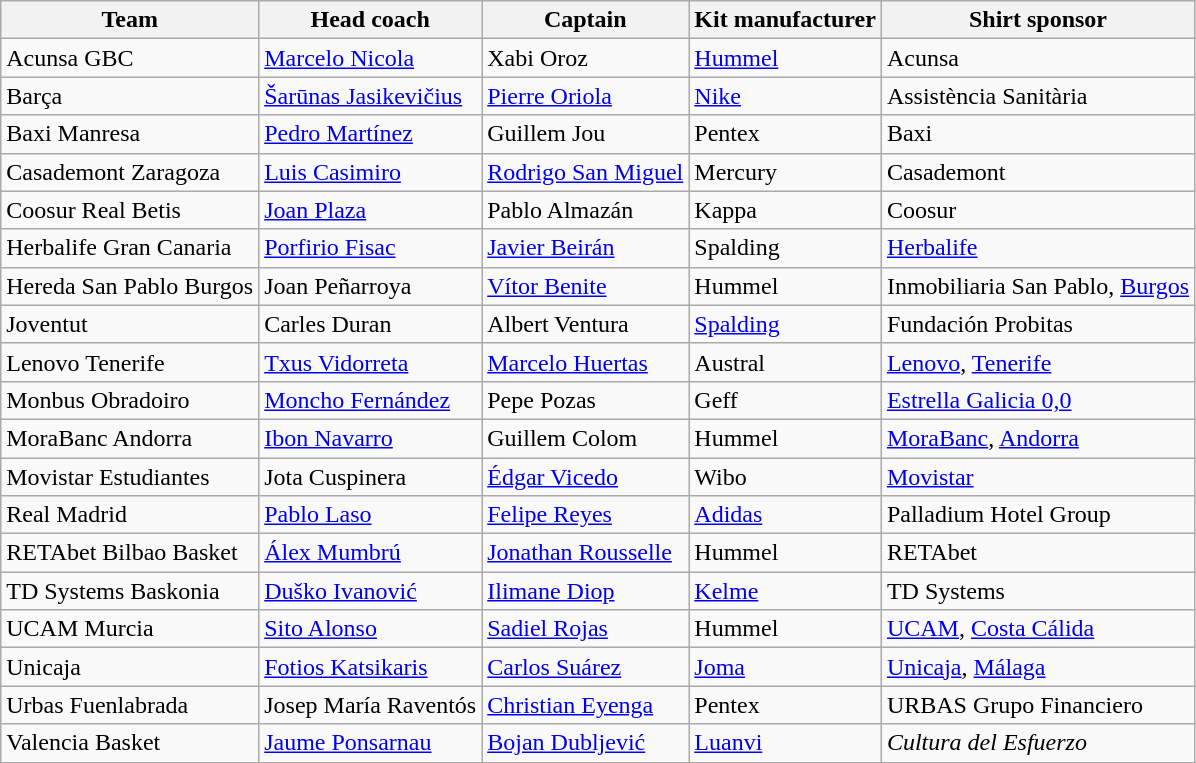<table class="wikitable sortable">
<tr>
<th>Team</th>
<th>Head coach</th>
<th>Captain</th>
<th>Kit manufacturer</th>
<th>Shirt sponsor</th>
</tr>
<tr>
<td>Acunsa GBC</td>
<td> <a href='#'>Marcelo Nicola</a></td>
<td> Xabi Oroz</td>
<td><a href='#'>Hummel</a></td>
<td>Acunsa</td>
</tr>
<tr>
<td>Barça</td>
<td> <a href='#'>Šarūnas Jasikevičius</a></td>
<td> <a href='#'>Pierre Oriola</a></td>
<td><a href='#'>Nike</a></td>
<td>Assistència Sanitària</td>
</tr>
<tr>
<td>Baxi Manresa</td>
<td> <a href='#'>Pedro Martínez</a></td>
<td> Guillem Jou</td>
<td>Pentex</td>
<td>Baxi</td>
</tr>
<tr>
<td>Casademont Zaragoza</td>
<td> <a href='#'>Luis Casimiro</a></td>
<td> <a href='#'>Rodrigo San Miguel</a></td>
<td>Mercury</td>
<td>Casademont</td>
</tr>
<tr>
<td>Coosur Real Betis</td>
<td> <a href='#'>Joan Plaza</a></td>
<td> Pablo Almazán</td>
<td>Kappa</td>
<td>Coosur</td>
</tr>
<tr>
<td>Herbalife Gran Canaria</td>
<td> <a href='#'>Porfirio Fisac</a></td>
<td> <a href='#'>Javier Beirán</a></td>
<td>Spalding</td>
<td><a href='#'>Herbalife</a></td>
</tr>
<tr>
<td>Hereda San Pablo Burgos</td>
<td> Joan Peñarroya</td>
<td> <a href='#'>Vítor Benite</a></td>
<td>Hummel</td>
<td>Inmobiliaria San Pablo, <a href='#'>Burgos</a></td>
</tr>
<tr>
<td>Joventut</td>
<td> Carles Duran</td>
<td> Albert Ventura</td>
<td><a href='#'>Spalding</a></td>
<td>Fundación Probitas</td>
</tr>
<tr>
<td>Lenovo Tenerife</td>
<td> <a href='#'>Txus Vidorreta</a></td>
<td> <a href='#'>Marcelo Huertas</a></td>
<td>Austral</td>
<td><a href='#'>Lenovo</a>, <a href='#'>Tenerife</a></td>
</tr>
<tr>
<td>Monbus Obradoiro</td>
<td> <a href='#'>Moncho Fernández</a></td>
<td> Pepe Pozas</td>
<td>Geff</td>
<td><a href='#'>Estrella Galicia 0,0</a></td>
</tr>
<tr>
<td>MoraBanc Andorra</td>
<td> <a href='#'>Ibon Navarro</a></td>
<td> Guillem Colom</td>
<td>Hummel</td>
<td><a href='#'>MoraBanc</a>, <a href='#'>Andorra</a></td>
</tr>
<tr>
<td>Movistar Estudiantes</td>
<td> Jota Cuspinera</td>
<td> <a href='#'>Édgar Vicedo</a></td>
<td>Wibo</td>
<td><a href='#'>Movistar</a></td>
</tr>
<tr>
<td>Real Madrid</td>
<td> <a href='#'>Pablo Laso</a></td>
<td> <a href='#'>Felipe Reyes</a></td>
<td><a href='#'>Adidas</a></td>
<td>Palladium Hotel Group</td>
</tr>
<tr>
<td>RETAbet Bilbao Basket</td>
<td> <a href='#'>Álex Mumbrú</a></td>
<td> <a href='#'>Jonathan Rousselle</a></td>
<td>Hummel</td>
<td>RETAbet</td>
</tr>
<tr>
<td>TD Systems Baskonia</td>
<td> <a href='#'>Duško Ivanović</a></td>
<td> <a href='#'>Ilimane Diop</a></td>
<td><a href='#'>Kelme</a></td>
<td>TD Systems</td>
</tr>
<tr>
<td>UCAM Murcia</td>
<td> <a href='#'>Sito Alonso</a></td>
<td> <a href='#'>Sadiel Rojas</a></td>
<td>Hummel</td>
<td><a href='#'>UCAM</a>, <a href='#'>Costa Cálida</a></td>
</tr>
<tr>
<td>Unicaja</td>
<td> <a href='#'>Fotios Katsikaris</a></td>
<td> <a href='#'>Carlos Suárez</a></td>
<td><a href='#'>Joma</a></td>
<td><a href='#'>Unicaja</a>, <a href='#'>Málaga</a></td>
</tr>
<tr>
<td>Urbas Fuenlabrada</td>
<td> Josep María Raventós</td>
<td> <a href='#'>Christian Eyenga</a></td>
<td>Pentex</td>
<td>URBAS Grupo Financiero</td>
</tr>
<tr>
<td>Valencia Basket</td>
<td> <a href='#'>Jaume Ponsarnau</a></td>
<td> <a href='#'>Bojan Dubljević</a></td>
<td><a href='#'>Luanvi</a></td>
<td><em>Cultura del Esfuerzo</em></td>
</tr>
</table>
